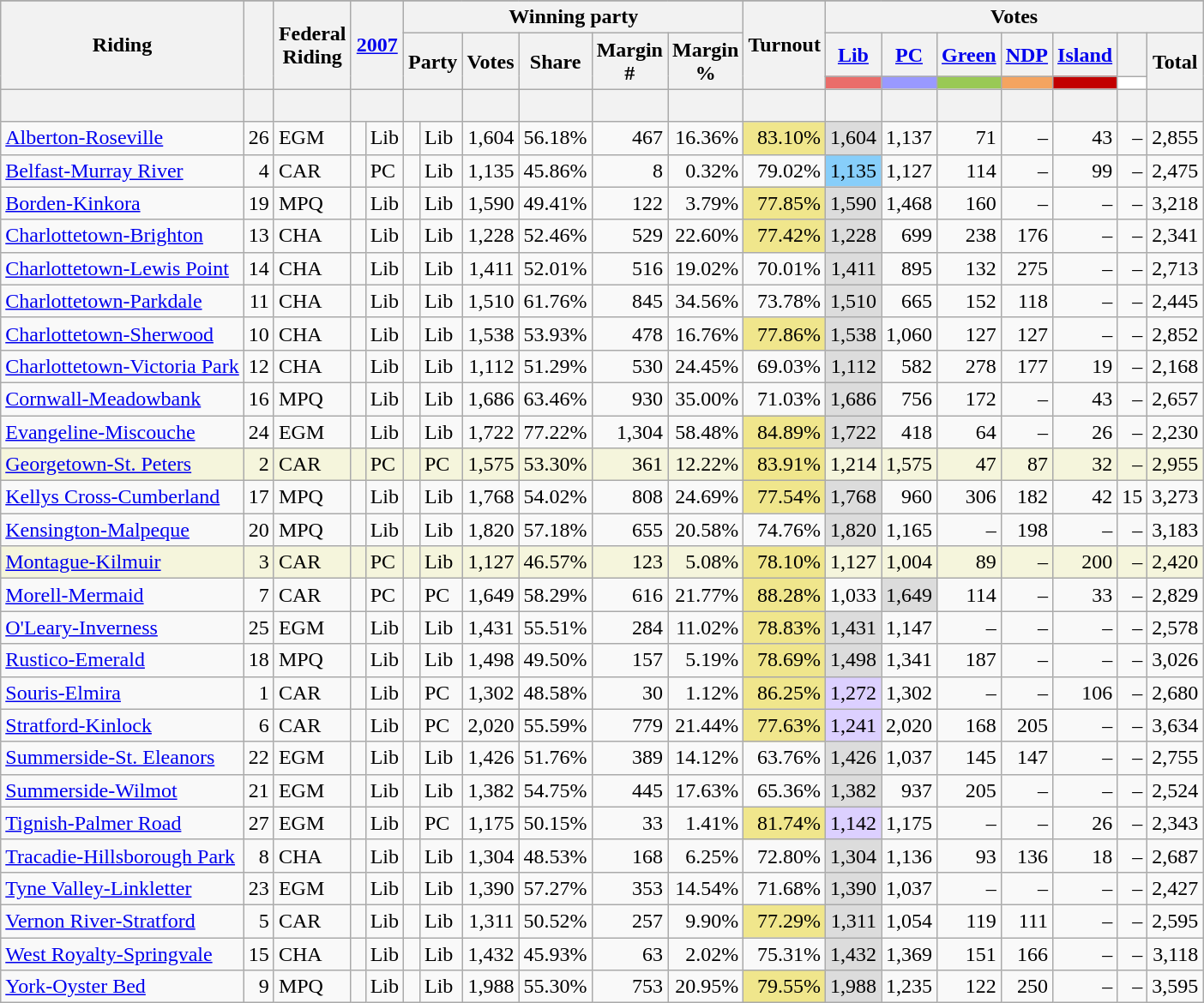<table class="wikitable sortable" style="text-align:right;">
<tr>
</tr>
<tr>
<th rowspan="3">Riding</th>
<th rowspan="3"></th>
<th rowspan="3">Federal<br>Riding</th>
<th colspan="2" rowspan="3"><a href='#'>2007</a></th>
<th colspan="6">Winning party</th>
<th rowspan="3">Turnout<br></th>
<th colspan="7">Votes</th>
</tr>
<tr>
<th colspan="2" rowspan="2">Party</th>
<th rowspan="2">Votes</th>
<th rowspan="2">Share</th>
<th rowspan="2">Margin<br>#</th>
<th rowspan="2">Margin<br>%</th>
<th><a href='#'>Lib</a></th>
<th><a href='#'>PC</a></th>
<th><a href='#'>Green</a></th>
<th><a href='#'>NDP</a></th>
<th><a href='#'>Island</a></th>
<th></th>
<th rowspan="2">Total</th>
</tr>
<tr>
<th style="background-color:#EA6D6A;"></th>
<th style="background-color:#9999FF;"></th>
<th style="background-color:#99C955;"></th>
<th style="background-color:#F4A460;"></th>
<th style="background-color:#C20000;"></th>
<th style="background-color:#FFFFFF;"></th>
</tr>
<tr>
<th> </th>
<th></th>
<th></th>
<th colspan="2"></th>
<th colspan="2"></th>
<th></th>
<th></th>
<th></th>
<th></th>
<th></th>
<th></th>
<th></th>
<th></th>
<th></th>
<th></th>
<th></th>
<th></th>
</tr>
<tr>
<td style="text-align:left;"><a href='#'>Alberton-Roseville</a></td>
<td>26</td>
<td style="text-align:left;">EGM</td>
<td> </td>
<td style="text-align:left;">Lib</td>
<td> </td>
<td style="text-align:left;">Lib</td>
<td>1,604</td>
<td>56.18%</td>
<td>467</td>
<td>16.36%</td>
<td style="background-color:#F0E68C;">83.10%</td>
<td style="background-color:#DCDCDC;">1,604</td>
<td>1,137</td>
<td>71</td>
<td>–</td>
<td>43</td>
<td>–</td>
<td>2,855</td>
</tr>
<tr>
<td style="text-align:left;"><a href='#'>Belfast-Murray River</a></td>
<td>4</td>
<td style="text-align:left;">CAR</td>
<td> </td>
<td style="text-align:left;">PC</td>
<td> </td>
<td style="text-align:left;">Lib</td>
<td>1,135</td>
<td>45.86%</td>
<td>8</td>
<td>0.32%</td>
<td>79.02%</td>
<td style="background-color:#87CEFA;">1,135</td>
<td>1,127</td>
<td>114</td>
<td>–</td>
<td>99</td>
<td>–</td>
<td>2,475</td>
</tr>
<tr>
<td style="text-align:left;"><a href='#'>Borden-Kinkora</a></td>
<td>19</td>
<td style="text-align:left;">MPQ</td>
<td> </td>
<td style="text-align:left;">Lib</td>
<td> </td>
<td style="text-align:left;">Lib</td>
<td>1,590</td>
<td>49.41%</td>
<td>122</td>
<td>3.79%</td>
<td style="background-color:#F0E68C;">77.85%</td>
<td style="background-color:#DCDCDC;">1,590</td>
<td>1,468</td>
<td>160</td>
<td>–</td>
<td>–</td>
<td>–</td>
<td>3,218</td>
</tr>
<tr>
<td style="text-align:left;"><a href='#'>Charlottetown-Brighton</a></td>
<td>13</td>
<td style="text-align:left;">CHA</td>
<td> </td>
<td style="text-align:left;">Lib</td>
<td> </td>
<td style="text-align:left;">Lib</td>
<td>1,228</td>
<td>52.46%</td>
<td>529</td>
<td>22.60%</td>
<td style="background-color:#F0E68C;">77.42%</td>
<td style="background-color:#DCDCDC;">1,228</td>
<td>699</td>
<td>238</td>
<td>176</td>
<td>–</td>
<td>–</td>
<td>2,341</td>
</tr>
<tr>
<td style="text-align:left;"><a href='#'>Charlottetown-Lewis Point</a></td>
<td>14</td>
<td style="text-align:left;">CHA</td>
<td> </td>
<td style="text-align:left;">Lib</td>
<td> </td>
<td style="text-align:left;">Lib</td>
<td>1,411</td>
<td>52.01%</td>
<td>516</td>
<td>19.02%</td>
<td>70.01%</td>
<td style="background-color:#DCDCDC;">1,411</td>
<td>895</td>
<td>132</td>
<td>275</td>
<td>–</td>
<td>–</td>
<td>2,713</td>
</tr>
<tr>
<td style="text-align:left;"><a href='#'>Charlottetown-Parkdale</a></td>
<td>11</td>
<td style="text-align:left;">CHA</td>
<td> </td>
<td style="text-align:left;">Lib</td>
<td> </td>
<td style="text-align:left;">Lib</td>
<td>1,510</td>
<td>61.76%</td>
<td>845</td>
<td>34.56%</td>
<td>73.78%</td>
<td style="background-color:#DCDCDC;">1,510</td>
<td>665</td>
<td>152</td>
<td>118</td>
<td>–</td>
<td>–</td>
<td>2,445</td>
</tr>
<tr>
<td style="text-align:left;"><a href='#'>Charlottetown-Sherwood</a></td>
<td>10</td>
<td style="text-align:left;">CHA</td>
<td> </td>
<td style="text-align:left;">Lib</td>
<td> </td>
<td style="text-align:left;">Lib</td>
<td>1,538</td>
<td>53.93%</td>
<td>478</td>
<td>16.76%</td>
<td style="background-color:#F0E68C;">77.86%</td>
<td style="background-color:#DCDCDC;">1,538</td>
<td>1,060</td>
<td>127</td>
<td>127</td>
<td>–</td>
<td>–</td>
<td>2,852</td>
</tr>
<tr>
<td style="text-align:left;"><a href='#'>Charlottetown-Victoria Park</a></td>
<td>12</td>
<td style="text-align:left;">CHA</td>
<td> </td>
<td style="text-align:left;">Lib</td>
<td> </td>
<td style="text-align:left;">Lib</td>
<td>1,112</td>
<td>51.29%</td>
<td>530</td>
<td>24.45%</td>
<td>69.03%</td>
<td style="background-color:#DCDCDC;">1,112</td>
<td>582</td>
<td>278</td>
<td>177</td>
<td>19</td>
<td>–</td>
<td>2,168</td>
</tr>
<tr>
<td style="text-align:left;"><a href='#'>Cornwall-Meadowbank</a></td>
<td>16</td>
<td style="text-align:left;">MPQ</td>
<td> </td>
<td style="text-align:left;">Lib</td>
<td> </td>
<td style="text-align:left;">Lib</td>
<td>1,686</td>
<td>63.46%</td>
<td>930</td>
<td>35.00%</td>
<td>71.03%</td>
<td style="background-color:#DCDCDC;">1,686</td>
<td>756</td>
<td>172</td>
<td>–</td>
<td>43</td>
<td>–</td>
<td>2,657</td>
</tr>
<tr>
<td style="text-align:left;"><a href='#'>Evangeline-Miscouche</a></td>
<td>24</td>
<td style="text-align:left;">EGM</td>
<td> </td>
<td style="text-align:left;">Lib</td>
<td> </td>
<td style="text-align:left;">Lib</td>
<td>1,722</td>
<td>77.22%</td>
<td>1,304</td>
<td>58.48%</td>
<td style="background-color:#F0E68C;">84.89%</td>
<td style="background-color:#DCDCDC;">1,722</td>
<td>418</td>
<td>64</td>
<td>–</td>
<td>26</td>
<td>–</td>
<td>2,230</td>
</tr>
<tr style="background-color:#F5F5DC;">
<td style="text-align:left;"><a href='#'>Georgetown-St. Peters</a></td>
<td>2</td>
<td style="text-align:left;">CAR</td>
<td> </td>
<td style="text-align:left;">PC</td>
<td> </td>
<td style="text-align:left;">PC</td>
<td>1,575</td>
<td>53.30%</td>
<td>361</td>
<td>12.22%</td>
<td style="background-color:#F0E68C;">83.91%</td>
<td>1,214</td>
<td>1,575</td>
<td>47</td>
<td>87</td>
<td>32</td>
<td>–</td>
<td>2,955</td>
</tr>
<tr>
<td style="text-align:left;"><a href='#'>Kellys Cross-Cumberland</a></td>
<td>17</td>
<td style="text-align:left;">MPQ</td>
<td> </td>
<td style="text-align:left;">Lib</td>
<td> </td>
<td style="text-align:left;">Lib</td>
<td>1,768</td>
<td>54.02%</td>
<td>808</td>
<td>24.69%</td>
<td style="background-color:#F0E68C;">77.54%</td>
<td style="background-color:#DCDCDC;">1,768</td>
<td>960</td>
<td>306</td>
<td>182</td>
<td>42</td>
<td>15</td>
<td>3,273</td>
</tr>
<tr>
<td style="text-align:left;"><a href='#'>Kensington-Malpeque</a></td>
<td>20</td>
<td style="text-align:left;">MPQ</td>
<td> </td>
<td style="text-align:left;">Lib</td>
<td> </td>
<td style="text-align:left;">Lib</td>
<td>1,820</td>
<td>57.18%</td>
<td>655</td>
<td>20.58%</td>
<td>74.76%</td>
<td style="background-color:#DCDCDC;">1,820</td>
<td>1,165</td>
<td>–</td>
<td>198</td>
<td>–</td>
<td>–</td>
<td>3,183</td>
</tr>
<tr style="background-color:#F5F5DC;">
<td style="text-align:left;"><a href='#'>Montague-Kilmuir</a></td>
<td>3</td>
<td style="text-align:left;">CAR</td>
<td> </td>
<td style="text-align:left;">PC</td>
<td> </td>
<td style="text-align:left;">Lib</td>
<td>1,127</td>
<td>46.57%</td>
<td>123</td>
<td>5.08%</td>
<td style="background-color:#F0E68C;">78.10%</td>
<td>1,127</td>
<td>1,004</td>
<td>89</td>
<td>–</td>
<td>200</td>
<td>–</td>
<td>2,420</td>
</tr>
<tr>
<td style="text-align:left;"><a href='#'>Morell-Mermaid</a></td>
<td>7</td>
<td style="text-align:left;">CAR</td>
<td> </td>
<td style="text-align:left;">PC</td>
<td> </td>
<td style="text-align:left;">PC</td>
<td>1,649</td>
<td>58.29%</td>
<td>616</td>
<td>21.77%</td>
<td style="background-color:#F0E68C;">88.28%</td>
<td>1,033</td>
<td style="background-color:#DCDCDC;">1,649</td>
<td>114</td>
<td>–</td>
<td>33</td>
<td>–</td>
<td>2,829</td>
</tr>
<tr>
<td style="text-align:left;"><a href='#'>O'Leary-Inverness</a></td>
<td>25</td>
<td style="text-align:left;">EGM</td>
<td> </td>
<td style="text-align:left;">Lib</td>
<td> </td>
<td style="text-align:left;">Lib</td>
<td>1,431</td>
<td>55.51%</td>
<td>284</td>
<td>11.02%</td>
<td style="background-color:#F0E68C;">78.83%</td>
<td style="background-color:#DCDCDC;">1,431</td>
<td>1,147</td>
<td>–</td>
<td>–</td>
<td>–</td>
<td>–</td>
<td>2,578</td>
</tr>
<tr>
<td style="text-align:left;"><a href='#'>Rustico-Emerald</a></td>
<td>18</td>
<td style="text-align:left;">MPQ</td>
<td> </td>
<td style="text-align:left;">Lib</td>
<td> </td>
<td style="text-align:left;">Lib</td>
<td>1,498</td>
<td>49.50%</td>
<td>157</td>
<td>5.19%</td>
<td style="background-color:#F0E68C;">78.69%</td>
<td style="background-color:#DCDCDC;">1,498</td>
<td>1,341</td>
<td>187</td>
<td>–</td>
<td>–</td>
<td>–</td>
<td>3,026</td>
</tr>
<tr>
<td style="text-align:left;"><a href='#'>Souris-Elmira</a></td>
<td>1</td>
<td style="text-align:left;">CAR</td>
<td> </td>
<td style="text-align:left;">Lib</td>
<td> </td>
<td style="text-align:left;">PC</td>
<td>1,302</td>
<td>48.58%</td>
<td>30</td>
<td>1.12%</td>
<td style="background-color:#F0E68C;">86.25%</td>
<td style="background-color:#DCD0FF;">1,272</td>
<td>1,302</td>
<td>–</td>
<td>–</td>
<td>106</td>
<td>–</td>
<td>2,680</td>
</tr>
<tr>
<td style="text-align:left;"><a href='#'>Stratford-Kinlock</a></td>
<td>6</td>
<td style="text-align:left;">CAR</td>
<td> </td>
<td style="text-align:left;">Lib</td>
<td> </td>
<td style="text-align:left;">PC</td>
<td>2,020</td>
<td>55.59%</td>
<td>779</td>
<td>21.44%</td>
<td style="background-color:#F0E68C;">77.63%</td>
<td style="background-color:#DCD0FF;">1,241</td>
<td>2,020</td>
<td>168</td>
<td>205</td>
<td>–</td>
<td>–</td>
<td>3,634</td>
</tr>
<tr>
<td style="text-align:left;"><a href='#'>Summerside-St. Eleanors</a></td>
<td>22</td>
<td style="text-align:left;">EGM</td>
<td> </td>
<td style="text-align:left;">Lib</td>
<td> </td>
<td style="text-align:left;">Lib</td>
<td>1,426</td>
<td>51.76%</td>
<td>389</td>
<td>14.12%</td>
<td>63.76%</td>
<td style="background-color:#DCDCDC;">1,426</td>
<td>1,037</td>
<td>145</td>
<td>147</td>
<td>–</td>
<td>–</td>
<td>2,755</td>
</tr>
<tr>
<td style="text-align:left;"><a href='#'>Summerside-Wilmot</a></td>
<td>21</td>
<td style="text-align:left;">EGM</td>
<td> </td>
<td style="text-align:left;">Lib</td>
<td> </td>
<td style="text-align:left;">Lib</td>
<td>1,382</td>
<td>54.75%</td>
<td>445</td>
<td>17.63%</td>
<td>65.36%</td>
<td style="background-color:#DCDCDC;">1,382</td>
<td>937</td>
<td>205</td>
<td>–</td>
<td>–</td>
<td>–</td>
<td>2,524</td>
</tr>
<tr>
<td style="text-align:left;"><a href='#'>Tignish-Palmer Road</a></td>
<td>27</td>
<td style="text-align:left;">EGM</td>
<td> </td>
<td style="text-align:left;">Lib</td>
<td> </td>
<td style="text-align:left;">PC</td>
<td>1,175</td>
<td>50.15%</td>
<td>33</td>
<td>1.41%</td>
<td style="background-color:#F0E68C;">81.74%</td>
<td style="background-color:#DCD0FF;">1,142</td>
<td>1,175</td>
<td>–</td>
<td>–</td>
<td>26</td>
<td>–</td>
<td>2,343</td>
</tr>
<tr>
<td style="text-align:left;"><a href='#'>Tracadie-Hillsborough Park</a></td>
<td>8</td>
<td style="text-align:left;">CHA</td>
<td> </td>
<td style="text-align:left;">Lib</td>
<td> </td>
<td style="text-align:left;">Lib</td>
<td>1,304</td>
<td>48.53%</td>
<td>168</td>
<td>6.25%</td>
<td>72.80%</td>
<td style="background-color:#DCDCDC;">1,304</td>
<td>1,136</td>
<td>93</td>
<td>136</td>
<td>18</td>
<td>–</td>
<td>2,687</td>
</tr>
<tr>
<td style="text-align:left;"><a href='#'>Tyne Valley-Linkletter</a></td>
<td>23</td>
<td style="text-align:left;">EGM</td>
<td> </td>
<td style="text-align:left;">Lib</td>
<td> </td>
<td style="text-align:left;">Lib</td>
<td>1,390</td>
<td>57.27%</td>
<td>353</td>
<td>14.54%</td>
<td>71.68%</td>
<td style="background-color:#DCDCDC;">1,390</td>
<td>1,037</td>
<td>–</td>
<td>–</td>
<td>–</td>
<td>–</td>
<td>2,427</td>
</tr>
<tr>
<td style="text-align:left;"><a href='#'>Vernon River-Stratford</a></td>
<td>5</td>
<td style="text-align:left;">CAR</td>
<td> </td>
<td style="text-align:left;">Lib</td>
<td> </td>
<td style="text-align:left;">Lib</td>
<td>1,311</td>
<td>50.52%</td>
<td>257</td>
<td>9.90%</td>
<td style="background-color:#F0E68C;">77.29%</td>
<td style="background-color:#DCDCDC;">1,311</td>
<td>1,054</td>
<td>119</td>
<td>111</td>
<td>–</td>
<td>–</td>
<td>2,595</td>
</tr>
<tr>
<td style="text-align:left;"><a href='#'>West Royalty-Springvale</a></td>
<td>15</td>
<td style="text-align:left;">CHA</td>
<td> </td>
<td style="text-align:left;">Lib</td>
<td> </td>
<td style="text-align:left;">Lib</td>
<td>1,432</td>
<td>45.93%</td>
<td>63</td>
<td>2.02%</td>
<td>75.31%</td>
<td style="background-color:#DCDCDC;">1,432</td>
<td>1,369</td>
<td>151</td>
<td>166</td>
<td>–</td>
<td>–</td>
<td>3,118</td>
</tr>
<tr>
<td style="text-align:left;"><a href='#'>York-Oyster Bed</a></td>
<td>9</td>
<td style="text-align:left;">MPQ</td>
<td> </td>
<td style="text-align:left;">Lib</td>
<td> </td>
<td style="text-align:left;">Lib</td>
<td>1,988</td>
<td>55.30%</td>
<td>753</td>
<td>20.95%</td>
<td style="background-color:#F0E68C;">79.55%</td>
<td style="background-color:#DCDCDC;">1,988</td>
<td>1,235</td>
<td>122</td>
<td>250</td>
<td>–</td>
<td>–</td>
<td>3,595</td>
</tr>
</table>
